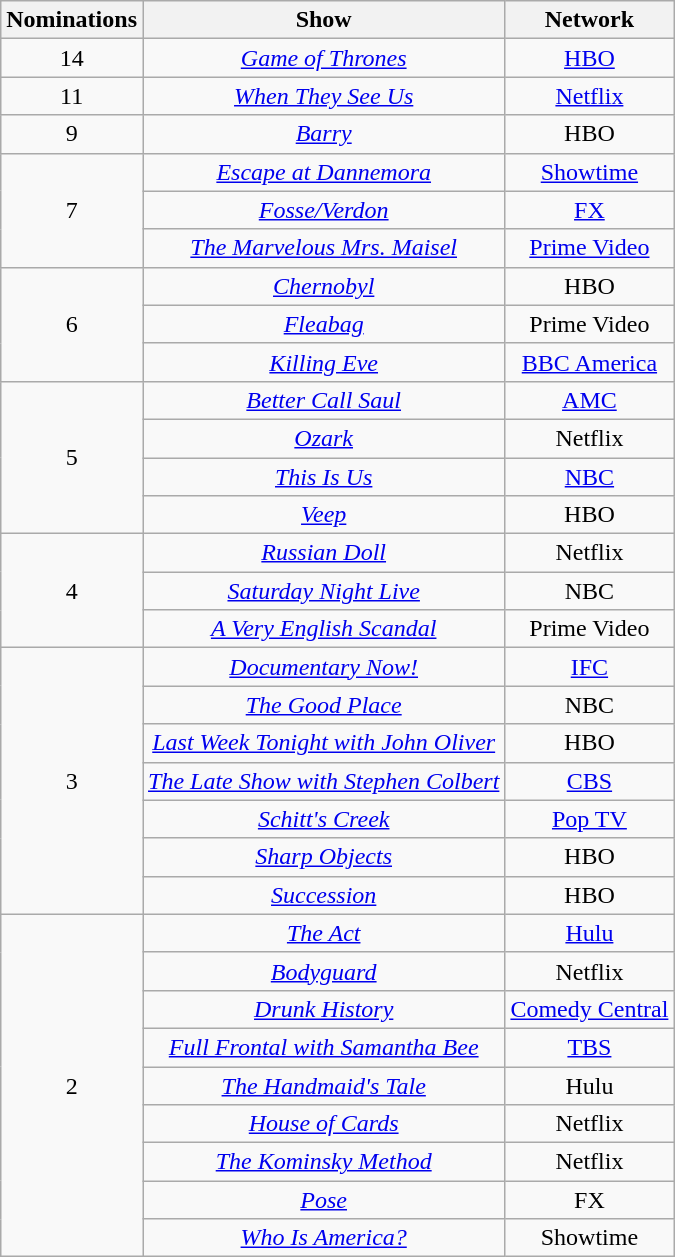<table class="wikitable sortable" style="text-align: center; max-width:29em">
<tr>
<th scope="col">Nominations</th>
<th scope="col">Show</th>
<th scope="col">Network</th>
</tr>
<tr>
<td scope="row">14</td>
<td><em><a href='#'>Game of Thrones</a></em></td>
<td><a href='#'>HBO</a></td>
</tr>
<tr>
<td scope="row">11</td>
<td><em><a href='#'>When They See Us</a></em></td>
<td><a href='#'>Netflix</a></td>
</tr>
<tr>
<td scope="row">9</td>
<td><em><a href='#'>Barry</a></em></td>
<td>HBO</td>
</tr>
<tr>
<td scope="row" rowspan="3">7</td>
<td><em><a href='#'>Escape at Dannemora</a></em></td>
<td><a href='#'>Showtime</a></td>
</tr>
<tr>
<td><em><a href='#'>Fosse/Verdon</a></em></td>
<td><a href='#'>FX</a></td>
</tr>
<tr>
<td data-sort-value="Marvelous Mrs. Maisel"><em><a href='#'>The Marvelous Mrs. Maisel</a></em></td>
<td><a href='#'>Prime Video</a></td>
</tr>
<tr>
<td scope="row" rowspan="3">6</td>
<td><em><a href='#'>Chernobyl</a></em></td>
<td>HBO</td>
</tr>
<tr>
<td><em><a href='#'>Fleabag</a></em></td>
<td>Prime Video</td>
</tr>
<tr>
<td><em><a href='#'>Killing Eve</a></em></td>
<td><a href='#'>BBC America</a></td>
</tr>
<tr>
<td scope="row" rowspan="4">5</td>
<td><em><a href='#'>Better Call Saul</a></em></td>
<td><a href='#'>AMC</a></td>
</tr>
<tr>
<td><em><a href='#'>Ozark</a></em></td>
<td>Netflix</td>
</tr>
<tr>
<td><em><a href='#'>This Is Us</a></em></td>
<td><a href='#'>NBC</a></td>
</tr>
<tr>
<td><em><a href='#'>Veep</a></em></td>
<td>HBO</td>
</tr>
<tr>
<td scope="row" rowspan="3">4</td>
<td><em><a href='#'>Russian Doll</a></em></td>
<td>Netflix</td>
</tr>
<tr>
<td><em><a href='#'>Saturday Night Live</a></em></td>
<td>NBC</td>
</tr>
<tr>
<td data-sort-value="Very English Scandal"><em><a href='#'>A Very English Scandal</a></em></td>
<td>Prime Video</td>
</tr>
<tr>
<td scope="row" rowspan="7">3</td>
<td><em><a href='#'>Documentary Now!</a></em></td>
<td><a href='#'>IFC</a></td>
</tr>
<tr>
<td data-sort-value="Good Place"><em><a href='#'>The Good Place</a></em></td>
<td>NBC</td>
</tr>
<tr>
<td><em><a href='#'>Last Week Tonight with John Oliver</a></em></td>
<td>HBO</td>
</tr>
<tr>
<td data-sort-value="Late Show with Stephen Colbert"><em><a href='#'>The Late Show with Stephen Colbert</a></em></td>
<td><a href='#'>CBS</a></td>
</tr>
<tr>
<td><em><a href='#'>Schitt's Creek</a></em></td>
<td><a href='#'>Pop TV</a></td>
</tr>
<tr>
<td><em><a href='#'>Sharp Objects</a></em></td>
<td>HBO</td>
</tr>
<tr>
<td><em><a href='#'>Succession</a></em></td>
<td>HBO</td>
</tr>
<tr>
<td scope="row" rowspan="9">2</td>
<td data-sort-value="Act"><em><a href='#'>The Act</a></em></td>
<td><a href='#'>Hulu</a></td>
</tr>
<tr>
<td><em><a href='#'>Bodyguard</a></em></td>
<td>Netflix</td>
</tr>
<tr>
<td><em><a href='#'>Drunk History</a></em></td>
<td><a href='#'>Comedy Central</a></td>
</tr>
<tr>
<td><em><a href='#'>Full Frontal with Samantha Bee</a></em></td>
<td><a href='#'>TBS</a></td>
</tr>
<tr>
<td data-sort-value="Handmaid's Tale"><em><a href='#'>The Handmaid's Tale</a></em></td>
<td>Hulu</td>
</tr>
<tr>
<td><em><a href='#'>House of Cards</a></em></td>
<td>Netflix</td>
</tr>
<tr>
<td data-sort-value="Kominsky Method"><em><a href='#'>The Kominsky Method</a></em></td>
<td>Netflix</td>
</tr>
<tr>
<td><em><a href='#'>Pose</a></em></td>
<td>FX</td>
</tr>
<tr>
<td><em><a href='#'>Who Is America?</a></em></td>
<td>Showtime</td>
</tr>
</table>
